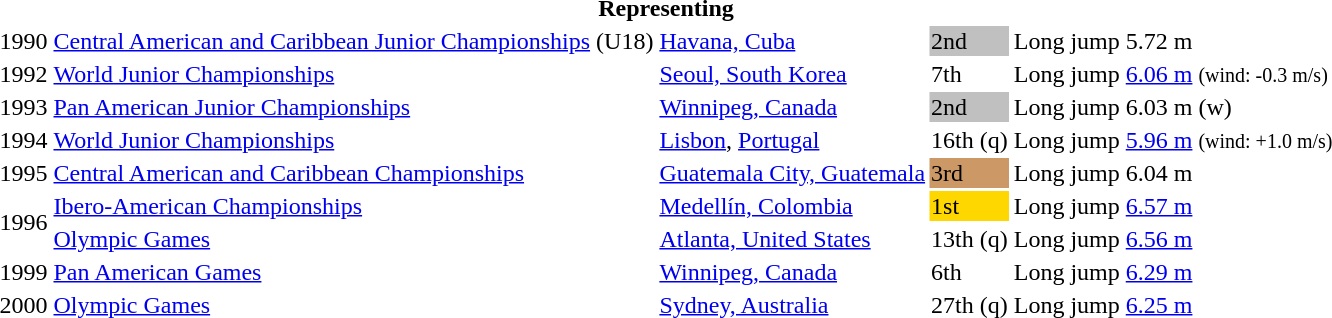<table>
<tr>
<th colspan="6">Representing </th>
</tr>
<tr>
<td>1990</td>
<td><a href='#'>Central American and Caribbean Junior Championships</a> (U18)</td>
<td><a href='#'>Havana, Cuba</a></td>
<td bgcolor=silver>2nd</td>
<td>Long jump</td>
<td>5.72 m</td>
</tr>
<tr>
<td>1992</td>
<td><a href='#'>World Junior Championships</a></td>
<td><a href='#'>Seoul, South Korea</a></td>
<td>7th</td>
<td>Long jump</td>
<td><a href='#'>6.06 m</a>  <small>(wind: -0.3 m/s)</small></td>
</tr>
<tr>
<td>1993</td>
<td><a href='#'>Pan American Junior Championships</a></td>
<td><a href='#'>Winnipeg, Canada</a></td>
<td bgcolor=silver>2nd</td>
<td>Long jump</td>
<td>6.03 m (w)</td>
</tr>
<tr>
<td>1994</td>
<td><a href='#'>World Junior Championships</a></td>
<td><a href='#'>Lisbon</a>, <a href='#'>Portugal</a></td>
<td>16th (q)</td>
<td>Long jump</td>
<td><a href='#'>5.96 m</a>  <small>(wind: +1.0 m/s)</small></td>
</tr>
<tr>
<td>1995</td>
<td><a href='#'>Central American and Caribbean Championships</a></td>
<td><a href='#'>Guatemala City, Guatemala</a></td>
<td bgcolor=cc9966>3rd</td>
<td>Long jump</td>
<td>6.04 m</td>
</tr>
<tr>
<td rowspan=2>1996</td>
<td><a href='#'>Ibero-American Championships</a></td>
<td><a href='#'>Medellín, Colombia</a></td>
<td bgcolor=gold>1st</td>
<td>Long jump</td>
<td><a href='#'>6.57 m</a></td>
</tr>
<tr>
<td><a href='#'>Olympic Games</a></td>
<td><a href='#'>Atlanta, United States</a></td>
<td>13th (q)</td>
<td>Long jump</td>
<td><a href='#'>6.56 m</a></td>
</tr>
<tr>
<td>1999</td>
<td><a href='#'>Pan American Games</a></td>
<td><a href='#'>Winnipeg, Canada</a></td>
<td>6th</td>
<td>Long jump</td>
<td><a href='#'>6.29 m</a></td>
</tr>
<tr>
<td>2000</td>
<td><a href='#'>Olympic Games</a></td>
<td><a href='#'>Sydney, Australia</a></td>
<td>27th (q)</td>
<td>Long jump</td>
<td><a href='#'>6.25 m</a></td>
</tr>
</table>
